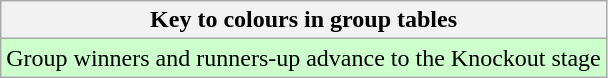<table class="wikitable">
<tr>
<th>Key to colours in group tables</th>
</tr>
<tr bgcolor=#ccffcc>
<td>Group winners and runners-up advance to the Knockout stage</td>
</tr>
</table>
